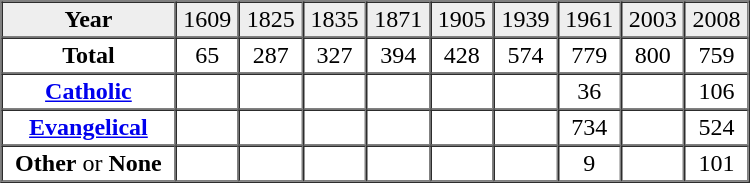<table border="1" cellpadding="2" cellspacing="0" width="500">
<tr bgcolor="#eeeeee" align="center">
<td><strong>Year</strong></td>
<td>1609</td>
<td>1825</td>
<td>1835</td>
<td>1871</td>
<td>1905</td>
<td>1939</td>
<td>1961</td>
<td>2003</td>
<td>2008</td>
</tr>
<tr align="center">
<td><strong>Total</strong></td>
<td>65</td>
<td>287</td>
<td>327</td>
<td>394</td>
<td>428</td>
<td>574</td>
<td>779</td>
<td>800</td>
<td>759</td>
</tr>
<tr align="center">
<td><strong><a href='#'>Catholic</a></strong></td>
<td> </td>
<td> </td>
<td> </td>
<td> </td>
<td> </td>
<td> </td>
<td>36</td>
<td> </td>
<td>106</td>
</tr>
<tr align="center">
<td><strong><a href='#'>Evangelical</a></strong></td>
<td> </td>
<td> </td>
<td> </td>
<td> </td>
<td> </td>
<td> </td>
<td>734</td>
<td> </td>
<td>524</td>
</tr>
<tr align="center">
<td><strong>Other</strong> or <strong>None</strong></td>
<td> </td>
<td> </td>
<td> </td>
<td> </td>
<td> </td>
<td> </td>
<td>9</td>
<td> </td>
<td>101</td>
</tr>
</table>
